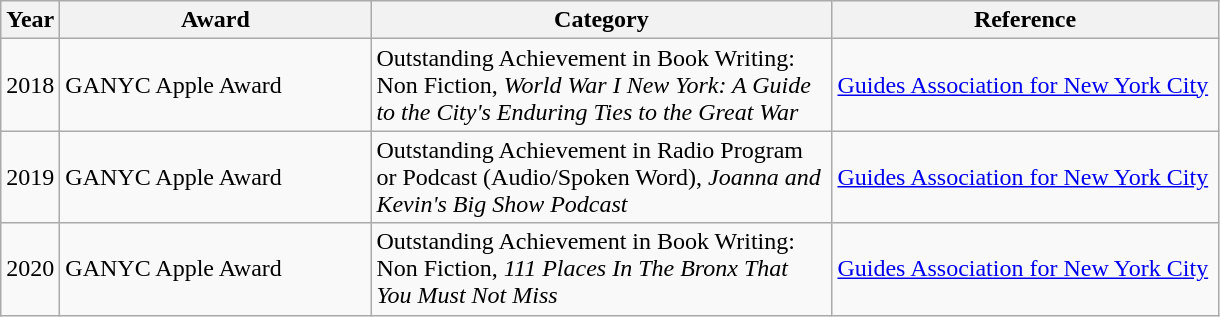<table class="wikitable">
<tr>
<th width=20>Year</th>
<th width=200>Award</th>
<th width=300>Category</th>
<th width=250>Reference</th>
</tr>
<tr>
<td>2018</td>
<td>GANYC Apple Award</td>
<td>Outstanding Achievement in Book Writing: Non Fiction, <em>World War I New York: A Guide to the City's Enduring Ties to the Great War</em></td>
<td><a href='#'>Guides Association for New York City</a></td>
</tr>
<tr>
<td>2019</td>
<td>GANYC Apple Award</td>
<td>Outstanding Achievement in Radio Program or Podcast (Audio/Spoken Word), <em>Joanna and Kevin's Big Show Podcast</em></td>
<td><a href='#'>Guides Association for New York City</a></td>
</tr>
<tr>
<td>2020</td>
<td>GANYC Apple Award</td>
<td>Outstanding Achievement in Book Writing: Non Fiction, <em>111 Places In The Bronx That You Must Not Miss</em></td>
<td><a href='#'>Guides Association for New York City</a></td>
</tr>
</table>
